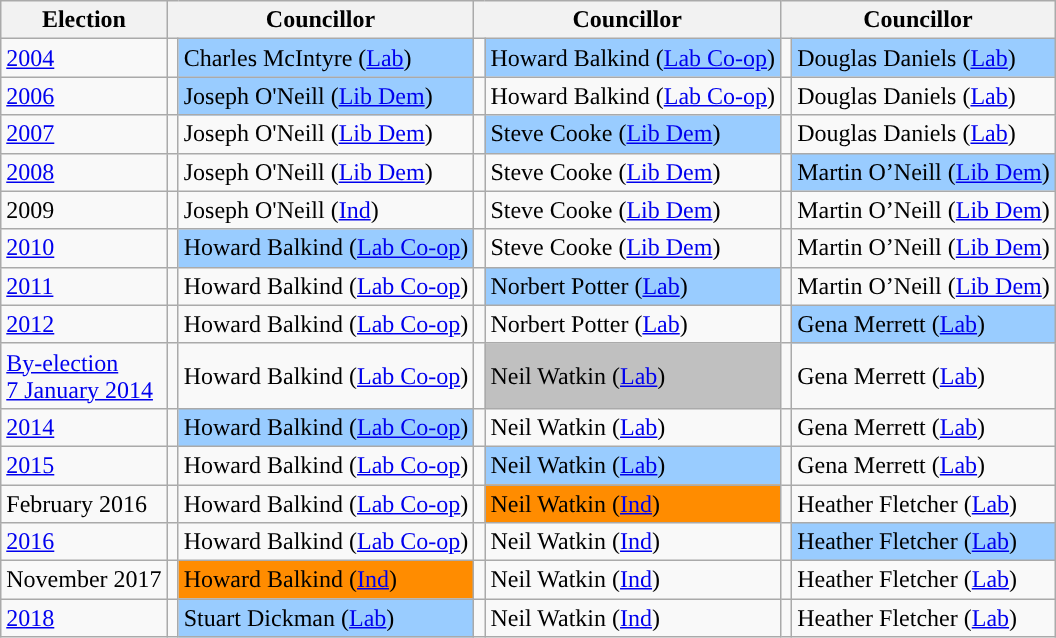<table class="wikitable">
<tr>
<th>Election</th>
<th colspan="2">Councillor</th>
<th colspan="2">Councillor</th>
<th colspan="2">Councillor</th>
</tr>
<tr>
<td><a href='#'>2004</a></td>
<td style="background-color: "></td>
<td bgcolor="#99CCFF">Charles McIntyre (<a href='#'>Lab</a>)</td>
<td style="background-color: "></td>
<td bgcolor="#99CCFF">Howard Balkind (<a href='#'>Lab Co-op</a>)</td>
<td style="background-color: "></td>
<td bgcolor="#99CCFF">Douglas Daniels (<a href='#'>Lab</a>)</td>
</tr>
<tr>
<td><a href='#'>2006</a></td>
<td style="background-color: "></td>
<td bgcolor="#99CCFF">Joseph O'Neill (<a href='#'>Lib Dem</a>)</td>
<td style="background-color: "></td>
<td>Howard Balkind (<a href='#'>Lab Co-op</a>)</td>
<td style="background-color: "></td>
<td>Douglas Daniels (<a href='#'>Lab</a>)</td>
</tr>
<tr>
<td><a href='#'>2007</a></td>
<td style="background-color: "></td>
<td>Joseph O'Neill (<a href='#'>Lib Dem</a>)</td>
<td style="background-color: "></td>
<td bgcolor="#99CCFF">Steve Cooke (<a href='#'>Lib Dem</a>)</td>
<td style="background-color: "></td>
<td>Douglas Daniels (<a href='#'>Lab</a>)</td>
</tr>
<tr>
<td><a href='#'>2008</a></td>
<td style="background-color: "></td>
<td>Joseph O'Neill (<a href='#'>Lib Dem</a>)</td>
<td style="background-color: "></td>
<td>Steve Cooke (<a href='#'>Lib Dem</a>)</td>
<td style="background-color: "></td>
<td bgcolor="#99CCFF">Martin O’Neill (<a href='#'>Lib Dem</a>)</td>
</tr>
<tr>
<td>2009</td>
<td style="background-color: "></td>
<td>Joseph O'Neill (<a href='#'>Ind</a>)</td>
<td style="background-color: "></td>
<td>Steve Cooke (<a href='#'>Lib Dem</a>)</td>
<td style="background-color: "></td>
<td>Martin O’Neill (<a href='#'>Lib Dem</a>)</td>
</tr>
<tr>
<td><a href='#'>2010</a></td>
<td style="background-color: "></td>
<td bgcolor="#99CCFF">Howard Balkind (<a href='#'>Lab Co-op</a>)</td>
<td style="background-color: "></td>
<td>Steve Cooke (<a href='#'>Lib Dem</a>)</td>
<td style="background-color: "></td>
<td>Martin O’Neill (<a href='#'>Lib Dem</a>)</td>
</tr>
<tr>
<td><a href='#'>2011</a></td>
<td style="background-color: "></td>
<td>Howard Balkind (<a href='#'>Lab Co-op</a>)</td>
<td style="background-color: "></td>
<td bgcolor="#99CCFF">Norbert Potter (<a href='#'>Lab</a>)</td>
<td style="background-color: "></td>
<td>Martin O’Neill (<a href='#'>Lib Dem</a>)</td>
</tr>
<tr>
<td><a href='#'>2012</a></td>
<td style="background-color: "></td>
<td>Howard Balkind (<a href='#'>Lab Co-op</a>)</td>
<td style="background-color: "></td>
<td>Norbert Potter (<a href='#'>Lab</a>)</td>
<td style="background-color: "></td>
<td bgcolor="#99CCFF">Gena Merrett (<a href='#'>Lab</a>)</td>
</tr>
<tr>
<td><a href='#'>By-election<br>7 January 2014</a></td>
<td style="background-color: "></td>
<td>Howard Balkind (<a href='#'>Lab Co-op</a>)</td>
<td style="background-color: "></td>
<td bgcolor="#C0C0C0">Neil Watkin (<a href='#'>Lab</a>)</td>
<td style="background-color: "></td>
<td>Gena Merrett (<a href='#'>Lab</a>)</td>
</tr>
<tr>
<td><a href='#'>2014</a></td>
<td style="background-color: "></td>
<td bgcolor="#99CCFF">Howard Balkind (<a href='#'>Lab Co-op</a>)</td>
<td style="background-color: "></td>
<td>Neil Watkin (<a href='#'>Lab</a>)</td>
<td style="background-color: "></td>
<td>Gena Merrett (<a href='#'>Lab</a>)</td>
</tr>
<tr>
<td><a href='#'>2015</a></td>
<td style="background-color: "></td>
<td>Howard Balkind (<a href='#'>Lab Co-op</a>)</td>
<td style="background-color: "></td>
<td bgcolor="#99CCFF">Neil Watkin (<a href='#'>Lab</a>)</td>
<td style="background-color: "></td>
<td>Gena Merrett (<a href='#'>Lab</a>)</td>
</tr>
<tr>
<td>February 2016</td>
<td style="background-color: "></td>
<td>Howard Balkind (<a href='#'>Lab Co-op</a>)</td>
<td style="background-color: "></td>
<td bgcolor="#FF8C00">Neil Watkin (<a href='#'>Ind</a>)</td>
<td style="background-color: "></td>
<td>Heather Fletcher (<a href='#'>Lab</a>)</td>
</tr>
<tr>
<td><a href='#'>2016</a></td>
<td style="background-color: "></td>
<td>Howard Balkind (<a href='#'>Lab Co-op</a>)</td>
<td style="background-color: "></td>
<td>Neil Watkin (<a href='#'>Ind</a>)</td>
<td style="background-color: "></td>
<td bgcolor="#99CCFF">Heather Fletcher (<a href='#'>Lab</a>)</td>
</tr>
<tr>
<td>November 2017</td>
<td style="background-color: "></td>
<td bgcolor="#FF8C00">Howard Balkind (<a href='#'>Ind</a>)</td>
<td style="background-color: "></td>
<td>Neil Watkin (<a href='#'>Ind</a>)</td>
<td style="background-color: "></td>
<td>Heather Fletcher (<a href='#'>Lab</a>)</td>
</tr>
<tr>
<td><a href='#'>2018</a></td>
<td style="background-color: "></td>
<td bgcolor="#99CCFF">Stuart Dickman (<a href='#'>Lab</a>)</td>
<td style="background-color: "></td>
<td>Neil Watkin (<a href='#'>Ind</a>)</td>
<td style="background-color: "></td>
<td>Heather Fletcher (<a href='#'>Lab</a>)</td>
</tr>
</table>
